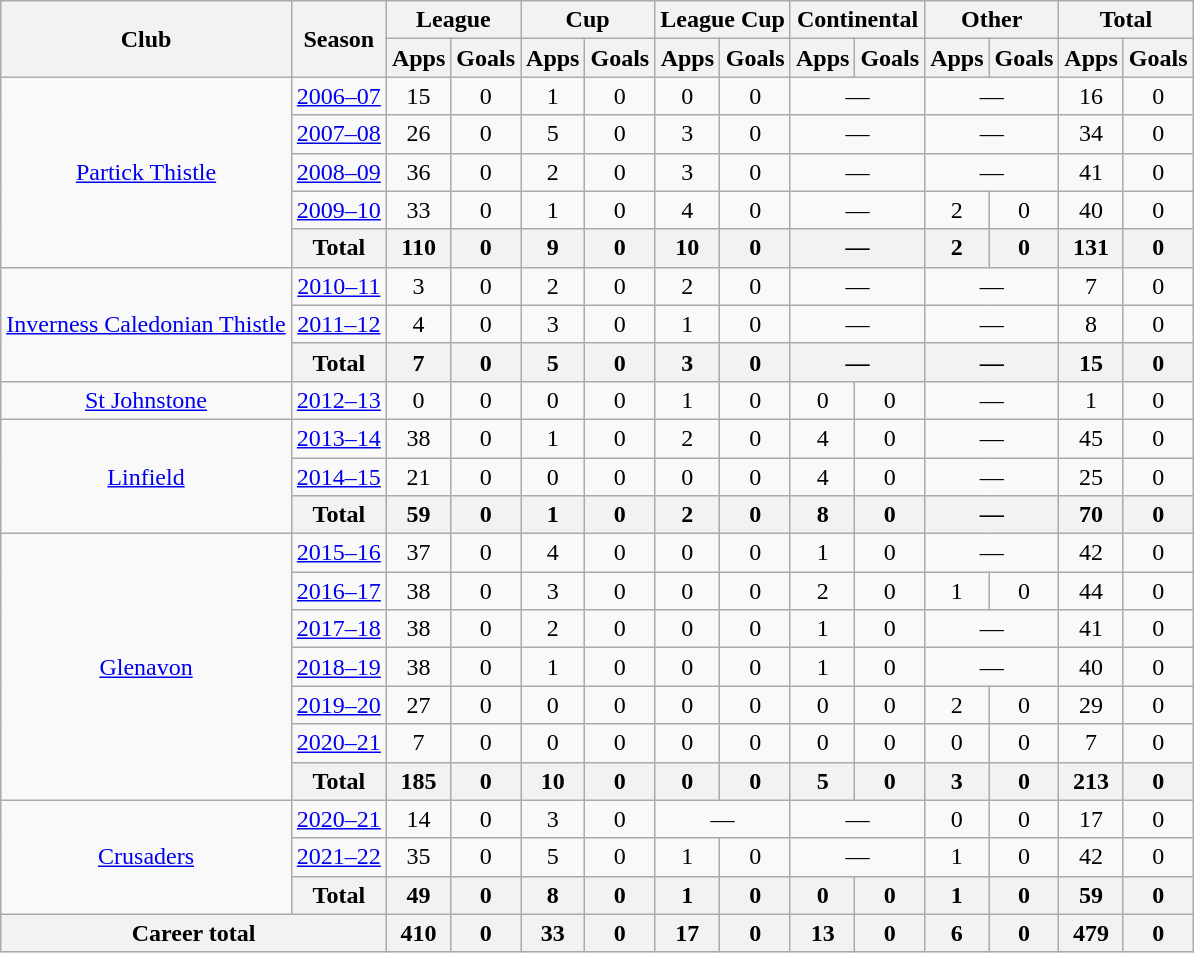<table class="wikitable" style="text-align:center">
<tr>
<th rowspan="2">Club</th>
<th rowspan="2">Season</th>
<th colspan="2">League</th>
<th colspan="2">Cup</th>
<th colspan="2">League Cup</th>
<th colspan="2">Continental</th>
<th colspan="2">Other</th>
<th colspan="2">Total</th>
</tr>
<tr>
<th>Apps</th>
<th>Goals</th>
<th>Apps</th>
<th>Goals</th>
<th>Apps</th>
<th>Goals</th>
<th>Apps</th>
<th>Goals</th>
<th>Apps</th>
<th>Goals</th>
<th>Apps</th>
<th>Goals</th>
</tr>
<tr>
<td rowspan="5"><a href='#'>Partick Thistle</a></td>
<td><a href='#'>2006–07</a></td>
<td>15</td>
<td>0</td>
<td>1</td>
<td>0</td>
<td>0</td>
<td>0</td>
<td colspan="2">—</td>
<td colspan="2">—</td>
<td>16</td>
<td>0</td>
</tr>
<tr>
<td><a href='#'>2007–08</a></td>
<td>26</td>
<td>0</td>
<td>5</td>
<td>0</td>
<td>3</td>
<td>0</td>
<td colspan="2">—</td>
<td colspan="2">—</td>
<td>34</td>
<td>0</td>
</tr>
<tr>
<td><a href='#'>2008–09</a></td>
<td>36</td>
<td>0</td>
<td>2</td>
<td>0</td>
<td>3</td>
<td>0</td>
<td colspan="2">—</td>
<td colspan="2">—</td>
<td>41</td>
<td>0</td>
</tr>
<tr>
<td><a href='#'>2009–10</a></td>
<td>33</td>
<td>0</td>
<td>1</td>
<td>0</td>
<td>4</td>
<td>0</td>
<td colspan="2">—</td>
<td>2</td>
<td>0</td>
<td>40</td>
<td>0</td>
</tr>
<tr>
<th colspan="1">Total</th>
<th>110</th>
<th>0</th>
<th>9</th>
<th>0</th>
<th>10</th>
<th>0</th>
<th colspan="2">—</th>
<th>2</th>
<th>0</th>
<th>131</th>
<th>0</th>
</tr>
<tr>
<td rowspan="3"><a href='#'>Inverness Caledonian Thistle</a></td>
<td><a href='#'>2010–11</a></td>
<td>3</td>
<td>0</td>
<td>2</td>
<td>0</td>
<td>2</td>
<td>0</td>
<td colspan="2">—</td>
<td colspan="2">—</td>
<td>7</td>
<td>0</td>
</tr>
<tr>
<td><a href='#'>2011–12</a></td>
<td>4</td>
<td>0</td>
<td>3</td>
<td>0</td>
<td>1</td>
<td>0</td>
<td colspan="2">—</td>
<td colspan="2">—</td>
<td>8</td>
<td>0</td>
</tr>
<tr>
<th colspan="1">Total</th>
<th>7</th>
<th>0</th>
<th>5</th>
<th>0</th>
<th>3</th>
<th>0</th>
<th colspan="2">—</th>
<th colspan="2">—</th>
<th>15</th>
<th>0</th>
</tr>
<tr>
<td><a href='#'>St Johnstone</a></td>
<td><a href='#'>2012–13</a></td>
<td>0</td>
<td>0</td>
<td>0</td>
<td>0</td>
<td>1</td>
<td>0</td>
<td>0</td>
<td>0</td>
<td colspan="2">—</td>
<td>1</td>
<td>0</td>
</tr>
<tr>
<td rowspan="3"><a href='#'>Linfield</a></td>
<td><a href='#'>2013–14</a></td>
<td>38</td>
<td>0</td>
<td>1</td>
<td>0</td>
<td>2</td>
<td>0</td>
<td>4</td>
<td>0</td>
<td colspan="2">—</td>
<td>45</td>
<td>0</td>
</tr>
<tr>
<td><a href='#'>2014–15</a></td>
<td>21</td>
<td>0</td>
<td>0</td>
<td>0</td>
<td>0</td>
<td>0</td>
<td>4</td>
<td>0</td>
<td colspan="2">—</td>
<td>25</td>
<td>0</td>
</tr>
<tr>
<th colspan="1">Total</th>
<th>59</th>
<th>0</th>
<th>1</th>
<th>0</th>
<th>2</th>
<th>0</th>
<th>8</th>
<th>0</th>
<th colspan="2">—</th>
<th>70</th>
<th>0</th>
</tr>
<tr>
<td rowspan="7"><a href='#'>Glenavon</a></td>
<td><a href='#'>2015–16</a></td>
<td>37</td>
<td>0</td>
<td>4</td>
<td>0</td>
<td>0</td>
<td>0</td>
<td>1</td>
<td>0</td>
<td colspan="2">—</td>
<td>42</td>
<td>0</td>
</tr>
<tr>
<td><a href='#'>2016–17</a></td>
<td>38</td>
<td>0</td>
<td>3</td>
<td>0</td>
<td>0</td>
<td>0</td>
<td>2</td>
<td>0</td>
<td>1</td>
<td>0</td>
<td>44</td>
<td>0</td>
</tr>
<tr>
<td><a href='#'>2017–18</a></td>
<td>38</td>
<td>0</td>
<td>2</td>
<td>0</td>
<td>0</td>
<td>0</td>
<td>1</td>
<td>0</td>
<td colspan="2">—</td>
<td>41</td>
<td>0</td>
</tr>
<tr>
<td><a href='#'>2018–19</a></td>
<td>38</td>
<td>0</td>
<td>1</td>
<td>0</td>
<td>0</td>
<td>0</td>
<td>1</td>
<td>0</td>
<td colspan="2">—</td>
<td>40</td>
<td>0</td>
</tr>
<tr>
<td><a href='#'>2019–20</a></td>
<td>27</td>
<td>0</td>
<td>0</td>
<td>0</td>
<td>0</td>
<td>0</td>
<td>0</td>
<td>0</td>
<td>2</td>
<td>0</td>
<td>29</td>
<td>0</td>
</tr>
<tr>
<td><a href='#'>2020–21</a></td>
<td>7</td>
<td>0</td>
<td>0</td>
<td>0</td>
<td>0</td>
<td>0</td>
<td>0</td>
<td>0</td>
<td>0</td>
<td>0</td>
<td>7</td>
<td>0</td>
</tr>
<tr>
<th colspan="1">Total</th>
<th>185</th>
<th>0</th>
<th>10</th>
<th>0</th>
<th>0</th>
<th>0</th>
<th>5</th>
<th>0</th>
<th>3</th>
<th>0</th>
<th>213</th>
<th>0</th>
</tr>
<tr>
<td rowspan="3"><a href='#'>Crusaders</a></td>
<td><a href='#'>2020–21</a></td>
<td>14</td>
<td>0</td>
<td>3</td>
<td>0</td>
<td colspan="2">—</td>
<td colspan="2">—</td>
<td>0</td>
<td>0</td>
<td>17</td>
<td>0</td>
</tr>
<tr>
<td><a href='#'>2021–22</a></td>
<td>35</td>
<td>0</td>
<td>5</td>
<td>0</td>
<td>1</td>
<td>0</td>
<td colspan="2">—</td>
<td>1</td>
<td>0</td>
<td>42</td>
<td>0</td>
</tr>
<tr>
<th colspan="1">Total</th>
<th>49</th>
<th>0</th>
<th>8</th>
<th>0</th>
<th>1</th>
<th>0</th>
<th>0</th>
<th>0</th>
<th>1</th>
<th>0</th>
<th>59</th>
<th>0</th>
</tr>
<tr>
<th colspan="2">Career total</th>
<th>410</th>
<th>0</th>
<th>33</th>
<th>0</th>
<th>17</th>
<th>0</th>
<th>13</th>
<th>0</th>
<th>6</th>
<th>0</th>
<th>479</th>
<th>0</th>
</tr>
</table>
